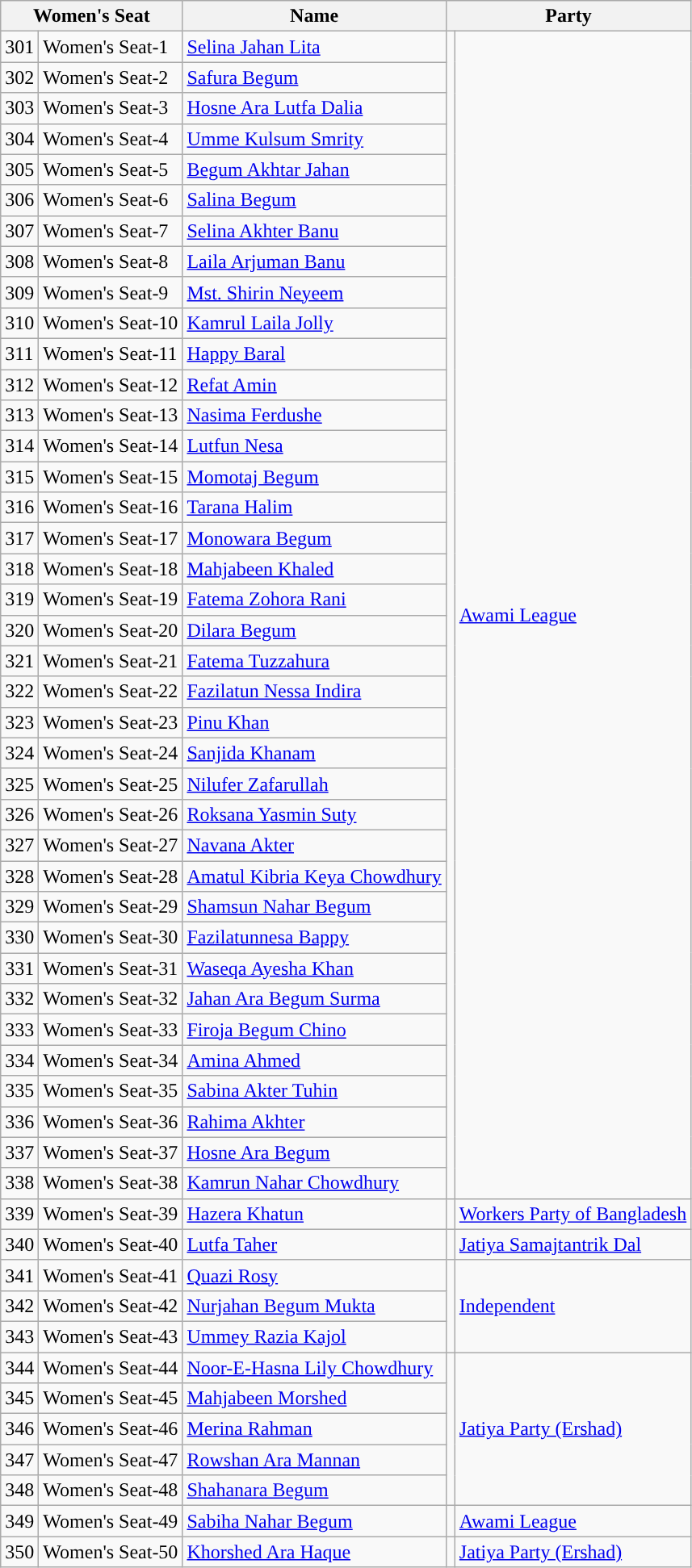<table class="wikitable sortable">
<tr>
<th colspan="2">Women's Seat</th>
<th>Name</th>
<th colspan="2">Party</th>
</tr>
<tr>
<td>301</td>
<td>Women's Seat-1</td>
<td><a href='#'>Selina Jahan Lita</a></td>
<td rowspan="38" style="background-color:"></td>
<td rowspan="38"><a href='#'>Awami League</a></td>
</tr>
<tr>
<td>302</td>
<td>Women's Seat-2</td>
<td><a href='#'>Safura Begum</a></td>
</tr>
<tr>
<td>303</td>
<td>Women's Seat-3</td>
<td><a href='#'>Hosne Ara Lutfa Dalia</a></td>
</tr>
<tr>
<td>304</td>
<td>Women's Seat-4</td>
<td><a href='#'>Umme Kulsum Smrity</a></td>
</tr>
<tr>
<td>305</td>
<td>Women's Seat-5</td>
<td><a href='#'>Begum Akhtar Jahan</a></td>
</tr>
<tr>
<td>306</td>
<td>Women's Seat-6</td>
<td><a href='#'>Salina Begum</a></td>
</tr>
<tr>
<td>307</td>
<td>Women's Seat-7</td>
<td><a href='#'>Selina Akhter Banu</a></td>
</tr>
<tr>
<td>308</td>
<td>Women's Seat-8</td>
<td><a href='#'>Laila Arjuman Banu</a></td>
</tr>
<tr>
<td>309</td>
<td>Women's Seat-9</td>
<td><a href='#'>Mst. Shirin Neyeem</a></td>
</tr>
<tr>
<td>310</td>
<td>Women's Seat-10</td>
<td><a href='#'>Kamrul Laila Jolly</a></td>
</tr>
<tr>
<td>311</td>
<td>Women's Seat-11</td>
<td><a href='#'>Happy Baral</a></td>
</tr>
<tr>
<td>312</td>
<td>Women's Seat-12</td>
<td><a href='#'>Refat Amin</a></td>
</tr>
<tr>
<td>313</td>
<td>Women's Seat-13</td>
<td><a href='#'>Nasima Ferdushe</a></td>
</tr>
<tr>
<td>314</td>
<td>Women's Seat-14</td>
<td><a href='#'>Lutfun Nesa</a></td>
</tr>
<tr>
<td>315</td>
<td>Women's Seat-15</td>
<td><a href='#'>Momotaj Begum</a></td>
</tr>
<tr>
<td>316</td>
<td>Women's Seat-16</td>
<td><a href='#'>Tarana Halim</a></td>
</tr>
<tr>
<td>317</td>
<td>Women's Seat-17</td>
<td><a href='#'>Monowara Begum</a></td>
</tr>
<tr>
<td>318</td>
<td>Women's Seat-18</td>
<td><a href='#'>Mahjabeen Khaled</a></td>
</tr>
<tr>
<td>319</td>
<td>Women's Seat-19</td>
<td><a href='#'>Fatema Zohora Rani</a></td>
</tr>
<tr>
<td>320</td>
<td>Women's Seat-20</td>
<td><a href='#'>Dilara Begum</a></td>
</tr>
<tr>
<td>321</td>
<td>Women's Seat-21</td>
<td><a href='#'>Fatema Tuzzahura</a></td>
</tr>
<tr>
<td>322</td>
<td>Women's Seat-22</td>
<td><a href='#'>Fazilatun Nessa Indira</a></td>
</tr>
<tr>
<td>323</td>
<td>Women's Seat-23</td>
<td><a href='#'>Pinu Khan</a></td>
</tr>
<tr>
<td>324</td>
<td>Women's Seat-24</td>
<td><a href='#'>Sanjida Khanam</a></td>
</tr>
<tr>
<td>325</td>
<td>Women's Seat-25</td>
<td><a href='#'>Nilufer Zafarullah</a></td>
</tr>
<tr>
<td>326</td>
<td>Women's Seat-26</td>
<td><a href='#'>Roksana Yasmin Suty</a></td>
</tr>
<tr>
<td>327</td>
<td>Women's Seat-27</td>
<td><a href='#'>Navana Akter</a></td>
</tr>
<tr>
<td>328</td>
<td>Women's Seat-28</td>
<td><a href='#'>Amatul Kibria Keya Chowdhury</a></td>
</tr>
<tr>
<td>329</td>
<td>Women's Seat-29</td>
<td><a href='#'>Shamsun Nahar Begum</a></td>
</tr>
<tr>
<td>330</td>
<td>Women's Seat-30</td>
<td><a href='#'>Fazilatunnesa Bappy</a></td>
</tr>
<tr>
<td>331</td>
<td>Women's Seat-31</td>
<td><a href='#'>Waseqa Ayesha Khan</a></td>
</tr>
<tr>
<td>332</td>
<td>Women's Seat-32</td>
<td><a href='#'>Jahan Ara Begum Surma</a></td>
</tr>
<tr>
<td>333</td>
<td>Women's Seat-33</td>
<td><a href='#'>Firoja Begum Chino</a></td>
</tr>
<tr>
<td>334</td>
<td>Women's Seat-34</td>
<td><a href='#'>Amina Ahmed</a></td>
</tr>
<tr>
<td>335</td>
<td>Women's Seat-35</td>
<td><a href='#'>Sabina Akter Tuhin</a></td>
</tr>
<tr>
<td>336</td>
<td>Women's Seat-36</td>
<td><a href='#'>Rahima Akhter</a></td>
</tr>
<tr>
<td>337</td>
<td>Women's Seat-37</td>
<td><a href='#'>Hosne Ara Begum</a></td>
</tr>
<tr>
<td>338</td>
<td>Women's Seat-38</td>
<td><a href='#'>Kamrun Nahar Chowdhury</a></td>
</tr>
<tr>
<td>339</td>
<td>Women's Seat-39</td>
<td><a href='#'>Hazera Khatun</a></td>
<td style="background-color:"></td>
<td><a href='#'>Workers Party of Bangladesh</a></td>
</tr>
<tr>
<td>340</td>
<td>Women's Seat-40</td>
<td><a href='#'>Lutfa Taher</a></td>
<td style="background-color:"></td>
<td><a href='#'>Jatiya Samajtantrik Dal</a></td>
</tr>
<tr>
<td>341</td>
<td>Women's Seat-41</td>
<td><a href='#'>Quazi Rosy</a></td>
<td rowspan="3" style="background-color:"></td>
<td rowspan="3"><a href='#'>Independent</a></td>
</tr>
<tr>
<td>342</td>
<td>Women's Seat-42</td>
<td><a href='#'>Nurjahan Begum Mukta</a></td>
</tr>
<tr>
<td>343</td>
<td>Women's Seat-43</td>
<td><a href='#'>Ummey Razia Kajol</a></td>
</tr>
<tr>
<td>344</td>
<td>Women's Seat-44</td>
<td><a href='#'>Noor-E-Hasna Lily Chowdhury</a></td>
<td rowspan="5" style="background-color:"></td>
<td rowspan="5"><a href='#'>Jatiya Party (Ershad)</a></td>
</tr>
<tr>
<td>345</td>
<td>Women's Seat-45</td>
<td><a href='#'>Mahjabeen Morshed</a></td>
</tr>
<tr>
<td>346</td>
<td>Women's Seat-46</td>
<td><a href='#'>Merina Rahman</a></td>
</tr>
<tr>
<td>347</td>
<td>Women's Seat-47</td>
<td><a href='#'>Rowshan Ara Mannan</a></td>
</tr>
<tr>
<td>348</td>
<td>Women's Seat-48</td>
<td><a href='#'>Shahanara Begum</a></td>
</tr>
<tr>
<td>349</td>
<td>Women's Seat-49</td>
<td><a href='#'>Sabiha Nahar Begum</a></td>
<td style="background-color:"></td>
<td><a href='#'>Awami League</a></td>
</tr>
<tr>
<td>350</td>
<td>Women's Seat-50</td>
<td><a href='#'>Khorshed Ara Haque</a></td>
<td style="background-color:"></td>
<td><a href='#'>Jatiya Party (Ershad)</a></td>
</tr>
</table>
